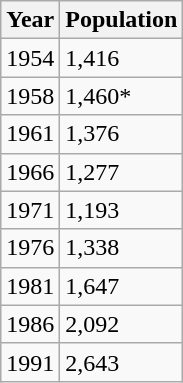<table class="wikitable">
<tr>
<th>Year</th>
<th>Population</th>
</tr>
<tr>
<td>1954</td>
<td>1,416</td>
</tr>
<tr>
<td>1958</td>
<td>1,460*</td>
</tr>
<tr>
<td>1961</td>
<td>1,376</td>
</tr>
<tr>
<td>1966</td>
<td>1,277</td>
</tr>
<tr>
<td>1971</td>
<td>1,193</td>
</tr>
<tr>
<td>1976</td>
<td>1,338</td>
</tr>
<tr>
<td>1981</td>
<td>1,647</td>
</tr>
<tr>
<td>1986</td>
<td>2,092</td>
</tr>
<tr>
<td>1991</td>
<td>2,643</td>
</tr>
</table>
